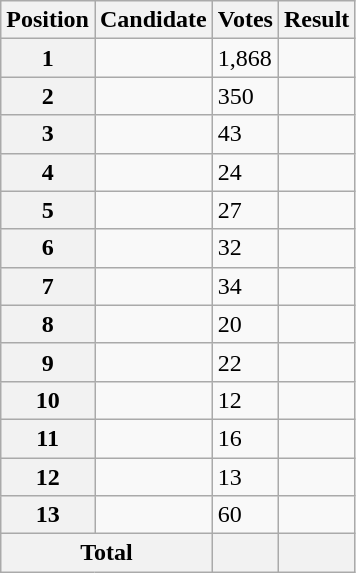<table class="wikitable sortable col3right">
<tr>
<th scope="col">Position</th>
<th scope="col">Candidate</th>
<th scope="col">Votes</th>
<th scope="col">Result</th>
</tr>
<tr>
<th scope="row">1</th>
<td></td>
<td>1,868</td>
<td></td>
</tr>
<tr>
<th scope="row">2</th>
<td></td>
<td>350</td>
<td></td>
</tr>
<tr>
<th scope="row">3</th>
<td></td>
<td>43</td>
<td></td>
</tr>
<tr>
<th scope="row">4</th>
<td></td>
<td>24</td>
<td></td>
</tr>
<tr>
<th scope="row">5</th>
<td></td>
<td>27</td>
<td></td>
</tr>
<tr>
<th scope="row">6</th>
<td></td>
<td>32</td>
<td></td>
</tr>
<tr>
<th scope="row">7</th>
<td></td>
<td>34</td>
<td></td>
</tr>
<tr>
<th scope="row">8</th>
<td></td>
<td>20</td>
<td></td>
</tr>
<tr>
<th scope="row">9</th>
<td></td>
<td>22</td>
<td></td>
</tr>
<tr>
<th scope="row">10</th>
<td></td>
<td>12</td>
<td></td>
</tr>
<tr>
<th scope="row">11</th>
<td></td>
<td>16</td>
<td></td>
</tr>
<tr>
<th scope="row">12</th>
<td></td>
<td>13</td>
<td></td>
</tr>
<tr>
<th scope="row">13</th>
<td></td>
<td>60</td>
<td></td>
</tr>
<tr class="sortbottom">
<th scope="row" colspan="2">Total</th>
<th></th>
<th></th>
</tr>
</table>
